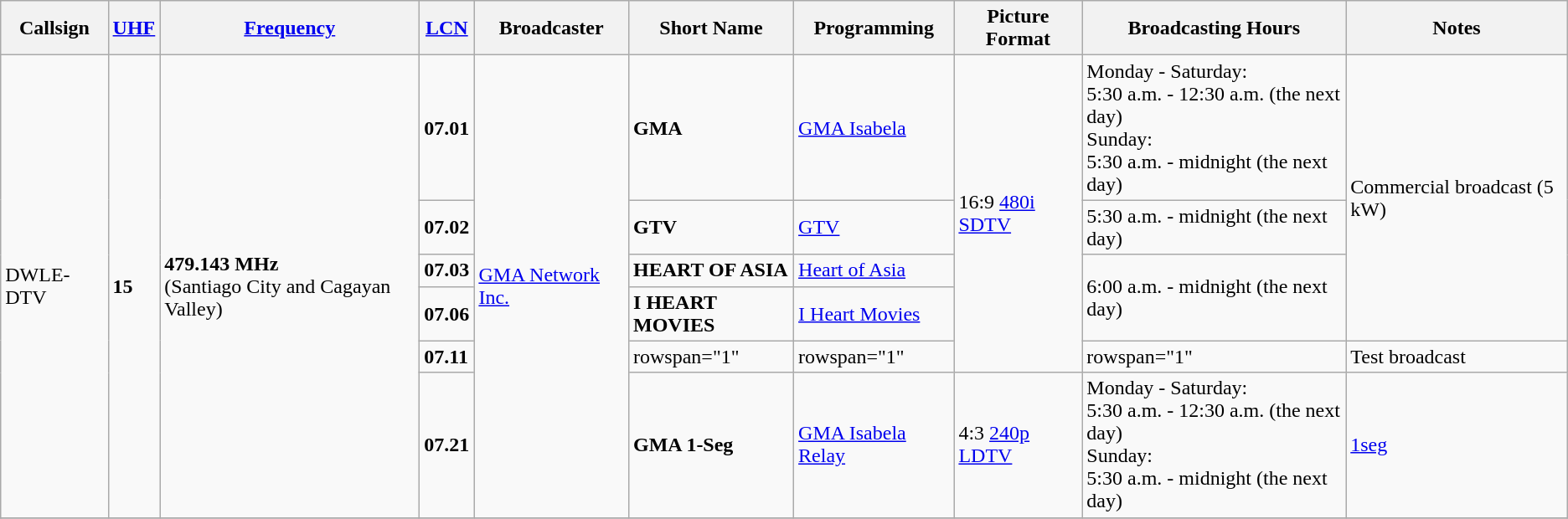<table class="wikitable sortable">
<tr>
<th>Callsign</th>
<th><a href='#'>UHF</a></th>
<th><a href='#'>Frequency</a></th>
<th><a href='#'>LCN</a></th>
<th>Broadcaster</th>
<th>Short Name</th>
<th>Programming</th>
<th>Picture Format</th>
<th>Broadcasting Hours</th>
<th>Notes</th>
</tr>
<tr>
<td rowspan="6">DWLE-DTV</td>
<td rowspan="6"><strong>15</strong></td>
<td rowspan="6"><strong>479.143 MHz</strong><br>(Santiago City and Cagayan Valley)</td>
<td><strong>07.01</strong></td>
<td rowspan="6"><a href='#'>GMA Network Inc.</a></td>
<td><strong>GMA</strong></td>
<td><a href='#'>GMA Isabela</a></td>
<td rowspan="5">16:9 <a href='#'>480i</a> <a href='#'>SDTV</a></td>
<td>Monday - Saturday: <br> 5:30 a.m. - 12:30 a.m. (the next day) <br> Sunday: <br> 5:30 a.m. - midnight (the next day)</td>
<td rowspan="4">Commercial broadcast (5 kW)</td>
</tr>
<tr>
<td><strong>07.02</strong></td>
<td><strong>GTV</strong></td>
<td><a href='#'>GTV</a></td>
<td rowspan="1">5:30 a.m. - midnight (the next day)</td>
</tr>
<tr>
<td><strong>07.03</strong></td>
<td><strong>HEART OF ASIA</strong></td>
<td><a href='#'>Heart of Asia</a></td>
<td rowspan="2">6:00 a.m. - midnight (the next day)</td>
</tr>
<tr>
<td><strong>07.06</strong></td>
<td><strong>I HEART MOVIES</strong></td>
<td><a href='#'>I Heart Movies</a></td>
</tr>
<tr>
<td><strong>07.11</strong></td>
<td>rowspan="1" </td>
<td>rowspan="1" </td>
<td>rowspan="1" </td>
<td rowspan="1">Test broadcast</td>
</tr>
<tr>
<td><strong>07.21</strong></td>
<td><strong>GMA 1-Seg</strong></td>
<td><a href='#'>GMA Isabela Relay</a></td>
<td>4:3 <a href='#'>240p</a> <a href='#'>LDTV</a></td>
<td>Monday - Saturday: <br> 5:30 a.m. - 12:30 a.m. (the next day) <br> Sunday: <br> 5:30 a.m. - midnight (the next day)</td>
<td><a href='#'>1seg</a></td>
</tr>
<tr>
</tr>
</table>
